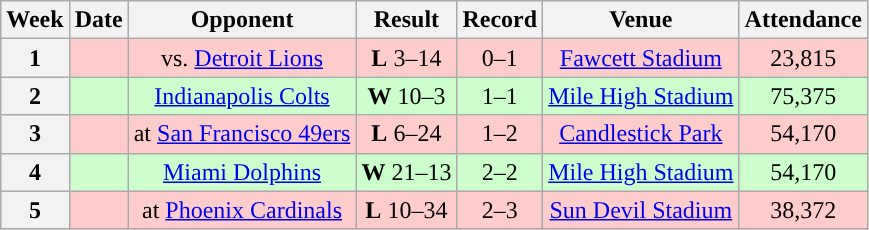<table class="wikitable" style="text-align:center">
<tr>
<th>Week</th>
<th>Date</th>
<th>Opponent</th>
<th>Result</th>
<th>Record</th>
<th>Venue</th>
<th>Attendance</th>
</tr>
<tr style="background:#fcc">
<th>1</th>
<td></td>
<td>vs. <a href='#'>Detroit Lions</a></td>
<td><strong>L</strong> 3–14</td>
<td>0–1</td>
<td><a href='#'>Fawcett Stadium</a></td>
<td>23,815</td>
</tr>
<tr style="background:#cfc">
<th>2</th>
<td></td>
<td><a href='#'>Indianapolis Colts</a></td>
<td><strong>W</strong> 10–3</td>
<td>1–1</td>
<td><a href='#'>Mile High Stadium</a></td>
<td>75,375</td>
</tr>
<tr style="background:#fcc">
<th>3</th>
<td></td>
<td>at <a href='#'>San Francisco 49ers</a></td>
<td><strong>L</strong> 6–24</td>
<td>1–2</td>
<td><a href='#'>Candlestick Park</a></td>
<td>54,170</td>
</tr>
<tr style="background:#cfc">
<th>4</th>
<td></td>
<td><a href='#'>Miami Dolphins</a></td>
<td><strong>W</strong> 21–13</td>
<td>2–2</td>
<td><a href='#'>Mile High Stadium</a></td>
<td>54,170</td>
</tr>
<tr style="background:#fcc">
<th>5</th>
<td></td>
<td>at <a href='#'>Phoenix Cardinals</a></td>
<td><strong>L</strong> 10–34</td>
<td>2–3</td>
<td><a href='#'>Sun Devil Stadium</a></td>
<td>38,372</td>
</tr>
</table>
